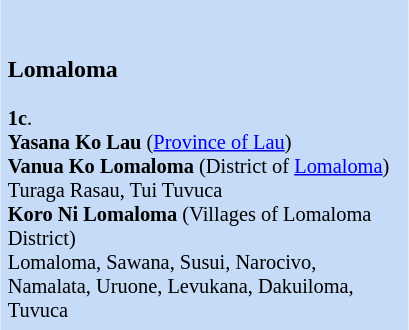<table class="toccolours" style="float: right; margin-left: 1em; margin-right: 2em; font-size: 85%; background:#c6dbf7; color:black; width:20em; max-width: 30%;" cellspacing="4">
<tr>
<td style="text-align: left;"><br><h3>Lomaloma</h3><strong>1c</strong>.<br><strong>Yasana Ko Lau</strong>
(<a href='#'>Province of Lau</a>)<br><strong>Vanua Ko Lomaloma</strong>
(District of <a href='#'>Lomaloma</a>)<br>Turaga Rasau, Tui Tuvuca<br><strong>Koro Ni Lomaloma</strong>
(Villages of Lomaloma District)<br>Lomaloma, Sawana, Susui, Narocivo, Namalata, Uruone, Levukana, Dakuiloma, Tuvuca</td>
</tr>
</table>
